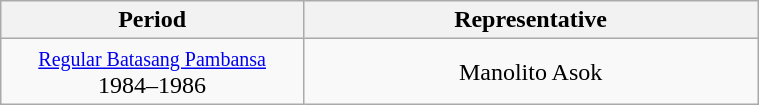<table class="wikitable" style="text-align:center; width:40%;">
<tr>
<th width="40%">Period</th>
<th>Representative</th>
</tr>
<tr>
<td><small><a href='#'>Regular Batasang Pambansa</a></small><br>1984–1986</td>
<td>Manolito Asok</td>
</tr>
</table>
